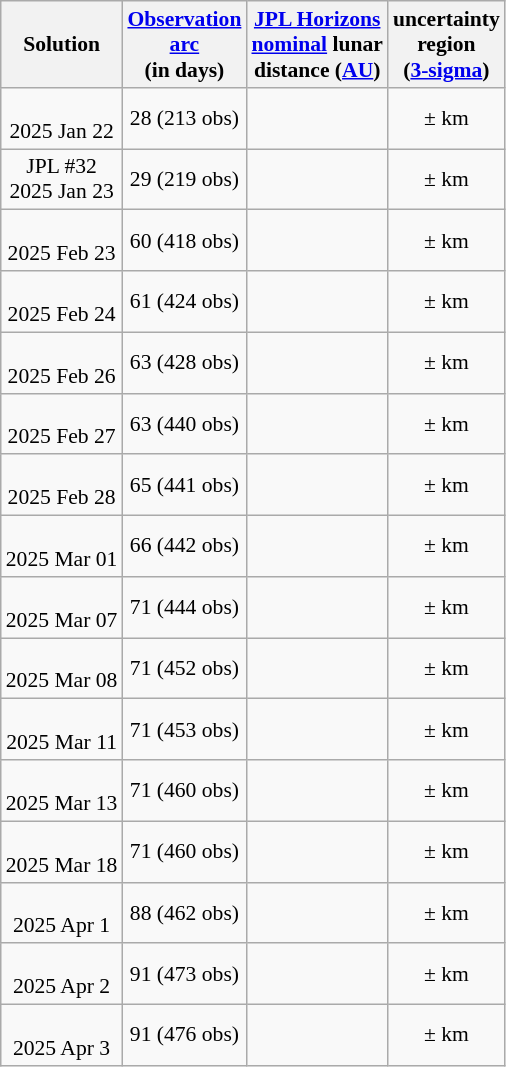<table class="wikitable sortable" style="text-align:center; font-size: 90%;">
<tr>
<th>Solution</th>
<th><a href='#'>Observation<br>arc</a><br>(in days)</th>
<th><a href='#'>JPL Horizons</a><br><a href='#'>nominal</a> lunar<br>distance (<a href='#'>AU</a>)</th>
<th>uncertainty<br>region<br>(<a href='#'>3-sigma</a>)</th>
</tr>
<tr id=JPL30>
<td><br>2025 Jan 22</td>
<td>28 (213 obs)</td>
<td></td>
<td>±  km</td>
</tr>
<tr id=JPL32>
<td>JPL #32<br>2025 Jan 23</td>
<td>29 (219 obs)</td>
<td></td>
<td>±  km</td>
</tr>
<tr id=JPL63>
<td><br>2025 Feb 23</td>
<td>60 (418 obs)</td>
<td></td>
<td>±  km</td>
</tr>
<tr>
<td><br>2025 Feb 24</td>
<td>61 (424 obs)</td>
<td></td>
<td>±  km</td>
</tr>
<tr>
<td><br>2025 Feb 26</td>
<td>63 (428 obs)</td>
<td></td>
<td>±  km</td>
</tr>
<tr>
<td><br>2025 Feb 27</td>
<td>63 (440 obs)</td>
<td></td>
<td>±  km</td>
</tr>
<tr>
<td><br>2025 Feb 28</td>
<td>65 (441 obs)</td>
<td></td>
<td>±  km</td>
</tr>
<tr id=JPL69>
<td><br>2025 Mar 01</td>
<td>66 (442 obs)</td>
<td></td>
<td>±  km</td>
</tr>
<tr id=JPL70>
<td><br>2025 Mar 07</td>
<td>71 (444 obs)</td>
<td></td>
<td>±  km</td>
</tr>
<tr id=JPL71>
<td><br>2025 Mar 08</td>
<td>71 (452 obs)</td>
<td></td>
<td>±  km</td>
</tr>
<tr id=JPL72>
<td><br>2025 Mar 11</td>
<td>71 (453 obs)</td>
<td></td>
<td>±  km</td>
</tr>
<tr id=JPL73>
<td><br>2025 Mar 13</td>
<td>71 (460 obs)</td>
<td></td>
<td>±  km</td>
</tr>
<tr id=JPL74>
<td><br>2025 Mar 18</td>
<td>71 (460 obs)</td>
<td></td>
<td>±  km</td>
</tr>
<tr id=JPL75>
<td><br>2025 Apr 1</td>
<td>88 (462 obs)</td>
<td></td>
<td>±  km</td>
</tr>
<tr id=JPL76>
<td><br>2025 Apr 2</td>
<td>91 (473 obs)</td>
<td></td>
<td>±  km</td>
</tr>
<tr id=JPL77>
<td><br>2025 Apr 3</td>
<td>91 (476 obs)</td>
<td></td>
<td>±  km</td>
</tr>
</table>
